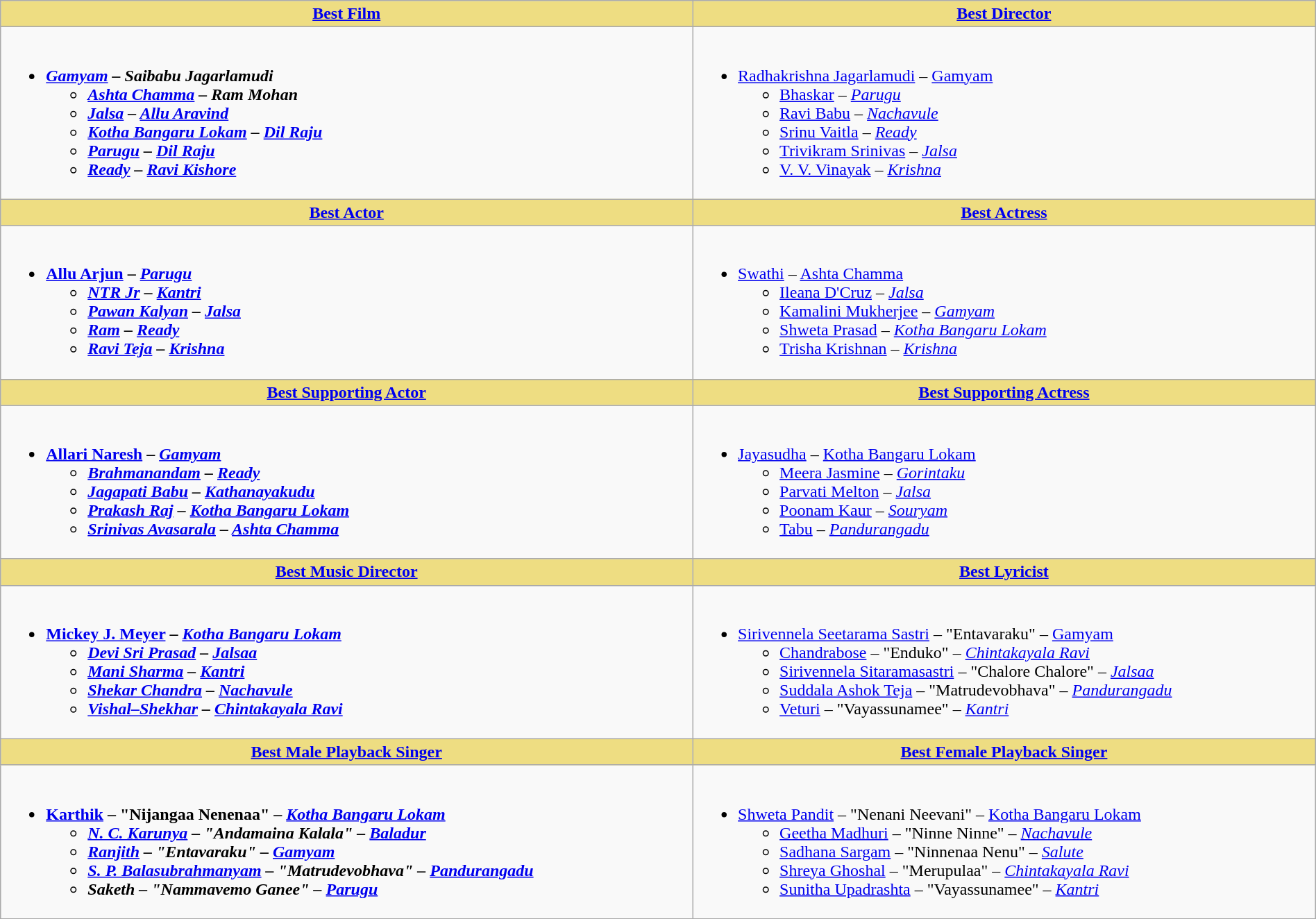<table class="wikitable" width =100% |>
<tr>
<th ! style="background:#eedd82; text-align:center;"><a href='#'>Best Film</a></th>
<th ! style="background:#eedd82; text-align:center;"><a href='#'>Best Director</a></th>
</tr>
<tr>
<td valign="top"><br><ul><li><strong><em><a href='#'>Gamyam</a><em> – Saibabu Jagarlamudi<strong><ul><li></em><a href='#'>Ashta Chamma</a><em> – Ram Mohan</li><li></em><a href='#'>Jalsa</a><em> – <a href='#'>Allu Aravind</a></li><li></em><a href='#'>Kotha Bangaru Lokam</a><em> – <a href='#'>Dil Raju</a></li><li></em><a href='#'>Parugu</a><em> – <a href='#'>Dil Raju</a></li><li></em><a href='#'>Ready</a><em> – <a href='#'>Ravi Kishore</a></li></ul></li></ul></td>
<td valign="top"><br><ul><li></strong><a href='#'>Radhakrishna Jagarlamudi</a> – </em><a href='#'>Gamyam</a></em></strong><ul><li><a href='#'>Bhaskar</a> – <em><a href='#'>Parugu</a></em></li><li><a href='#'>Ravi Babu</a> – <em><a href='#'>Nachavule</a></em></li><li><a href='#'>Srinu Vaitla</a> – <em><a href='#'>Ready</a></em></li><li><a href='#'>Trivikram Srinivas</a> – <em><a href='#'>Jalsa</a></em></li><li><a href='#'>V. V. Vinayak</a> – <em><a href='#'>Krishna</a></em></li></ul></li></ul></td>
</tr>
<tr>
<th ! style="background:#eedd82; text-align:center;"><a href='#'>Best Actor</a></th>
<th ! style="background:#eedd82; text-align:center;"><a href='#'>Best Actress</a></th>
</tr>
<tr>
<td><br><ul><li><strong><a href='#'>Allu Arjun</a> – <em><a href='#'>Parugu</a><strong><em><ul><li><a href='#'>NTR Jr</a> – </em><a href='#'>Kantri</a><em></li><li><a href='#'>Pawan Kalyan</a> – </em><a href='#'>Jalsa</a><em></li><li><a href='#'>Ram</a> – </em><a href='#'>Ready</a><em></li><li><a href='#'>Ravi Teja</a> – </em><a href='#'>Krishna</a><em></li></ul></li></ul></td>
<td><br><ul><li></strong><a href='#'>Swathi</a> – </em><a href='#'>Ashta Chamma</a></em></strong><ul><li><a href='#'>Ileana D'Cruz</a> – <em><a href='#'>Jalsa</a></em></li><li><a href='#'>Kamalini Mukherjee</a> – <em><a href='#'>Gamyam</a></em></li><li><a href='#'>Shweta Prasad</a> – <em><a href='#'>Kotha Bangaru Lokam</a></em></li><li><a href='#'>Trisha Krishnan</a> – <em><a href='#'>Krishna</a></em></li></ul></li></ul></td>
</tr>
<tr>
<th ! style="background:#eedd82; text-align:center;"><a href='#'>Best Supporting Actor</a></th>
<th ! style="background:#eedd82; text-align:center;"><a href='#'>Best Supporting Actress</a></th>
</tr>
<tr>
<td><br><ul><li><strong><a href='#'>Allari Naresh</a> – <em><a href='#'>Gamyam</a><strong><em><ul><li><a href='#'>Brahmanandam</a> – </em><a href='#'>Ready</a><em></li><li><a href='#'>Jagapati Babu</a> – </em><a href='#'>Kathanayakudu</a><em></li><li><a href='#'>Prakash Raj</a> – </em><a href='#'>Kotha Bangaru Lokam</a><em></li><li><a href='#'>Srinivas Avasarala</a> – </em><a href='#'>Ashta Chamma</a><em></li></ul></li></ul></td>
<td><br><ul><li></strong><a href='#'>Jayasudha</a> – </em><a href='#'>Kotha Bangaru Lokam</a></em></strong><ul><li><a href='#'>Meera Jasmine</a> – <em><a href='#'>Gorintaku</a></em></li><li><a href='#'>Parvati Melton</a> – <em><a href='#'>Jalsa</a></em></li><li><a href='#'>Poonam Kaur</a> – <em><a href='#'>Souryam</a></em></li><li><a href='#'>Tabu</a> – <em><a href='#'>Pandurangadu</a></em></li></ul></li></ul></td>
</tr>
<tr>
<th ! style="background:#eedd82; text-align:center;"><a href='#'>Best Music Director</a></th>
<th ! style="background:#eedd82; text-align:center;"><a href='#'>Best Lyricist</a></th>
</tr>
<tr>
<td><br><ul><li><strong><a href='#'>Mickey J. Meyer</a> – <em><a href='#'>Kotha Bangaru Lokam</a><strong><em><ul><li><a href='#'>Devi Sri Prasad</a> – </em><a href='#'>Jalsaa</a><em></li><li><a href='#'>Mani Sharma</a> – </em><a href='#'>Kantri</a><em></li><li><a href='#'>Shekar Chandra</a> – </em><a href='#'>Nachavule</a><em></li><li><a href='#'>Vishal–Shekhar</a> – </em><a href='#'>Chintakayala Ravi</a><em></li></ul></li></ul></td>
<td><br><ul><li></strong><a href='#'>Sirivennela Seetarama Sastri</a> – "Entavaraku" – </em><a href='#'>Gamyam</a></em></strong><ul><li><a href='#'>Chandrabose</a> – "Enduko" – <em><a href='#'>Chintakayala Ravi</a></em></li><li><a href='#'>Sirivennela Sitaramasastri</a> – "Chalore Chalore" – <em><a href='#'>Jalsaa</a></em></li><li><a href='#'>Suddala Ashok Teja</a> – "Matrudevobhava" – <em><a href='#'>Pandurangadu</a></em></li><li><a href='#'>Veturi</a> – "Vayassunamee" – <em><a href='#'>Kantri</a></em></li></ul></li></ul></td>
</tr>
<tr>
<th ! style="background:#eedd82; text-align:center;"><a href='#'>Best Male Playback Singer</a></th>
<th ! style="background:#eedd82; text-align:center;"><a href='#'>Best Female Playback Singer</a></th>
</tr>
<tr>
<td><br><ul><li><strong><a href='#'>Karthik</a> – "Nijangaa Nenenaa" – <em><a href='#'>Kotha Bangaru Lokam</a><strong><em><ul><li><a href='#'>N. C. Karunya</a> – "Andamaina Kalala" – </em><a href='#'>Baladur</a><em></li><li><a href='#'>Ranjith</a> – "Entavaraku" – </em><a href='#'>Gamyam</a><em></li><li><a href='#'>S. P. Balasubrahmanyam</a> – "Matrudevobhava" – </em><a href='#'>Pandurangadu</a><em></li><li>Saketh – "Nammavemo Ganee" – </em><a href='#'>Parugu</a><em></li></ul></li></ul></td>
<td><br><ul><li></strong><a href='#'>Shweta Pandit</a> – "Nenani Neevani" – </em><a href='#'>Kotha Bangaru Lokam</a></em></strong><ul><li><a href='#'>Geetha Madhuri</a> – "Ninne Ninne" – <em><a href='#'>Nachavule</a></em></li><li><a href='#'>Sadhana Sargam</a> – "Ninnenaa Nenu" – <em><a href='#'>Salute</a></em></li><li><a href='#'>Shreya Ghoshal</a> – "Merupulaa" – <em><a href='#'>Chintakayala Ravi</a></em></li><li><a href='#'>Sunitha Upadrashta</a> – "Vayassunamee" – <em><a href='#'>Kantri</a></em></li></ul></li></ul></td>
</tr>
<tr>
</tr>
</table>
